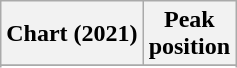<table class="wikitable sortable plainrowheaders" style="text-align:center">
<tr>
<th scope="col">Chart (2021)</th>
<th scope="col">Peak<br>position</th>
</tr>
<tr>
</tr>
<tr>
</tr>
<tr>
</tr>
<tr>
</tr>
</table>
